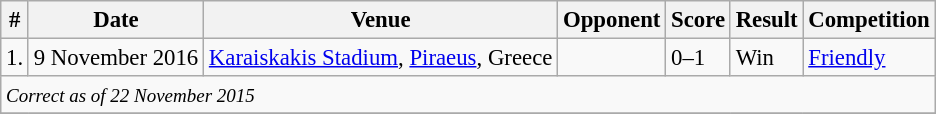<table class="wikitable" style="font-size:95%;">
<tr>
<th>#</th>
<th>Date</th>
<th>Venue</th>
<th>Opponent</th>
<th>Score</th>
<th>Result</th>
<th>Competition</th>
</tr>
<tr>
<td>1.</td>
<td>9 November 2016</td>
<td><a href='#'>Karaiskakis Stadium</a>, <a href='#'>Piraeus</a>, Greece</td>
<td></td>
<td>0–1</td>
<td>Win</td>
<td><a href='#'>Friendly</a></td>
</tr>
<tr>
<td colspan="12"><small><em>Correct as of 22 November 2015</em></small></td>
</tr>
<tr>
</tr>
</table>
